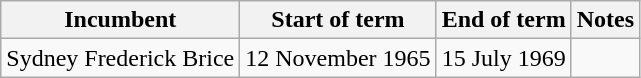<table class="wikitable">
<tr>
<th>Incumbent</th>
<th>Start of term</th>
<th>End of term</th>
<th>Notes</th>
</tr>
<tr>
<td>Sydney Frederick Brice</td>
<td>12 November 1965</td>
<td>15 July 1969</td>
<td></td>
</tr>
</table>
